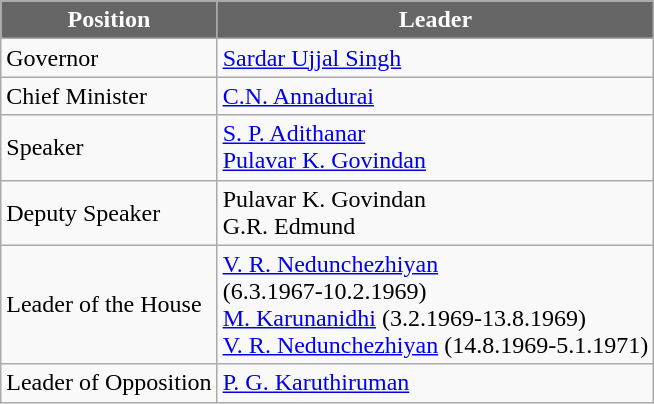<table class="wikitable">
<tr>
<th style="background:#666; color:white;">Position</th>
<th style="background:#666; color:white;">Leader</th>
</tr>
<tr>
<td>Governor</td>
<td><a href='#'>Sardar Ujjal Singh</a></td>
</tr>
<tr>
<td>Chief Minister</td>
<td><a href='#'>C.N. Annadurai</a></td>
</tr>
<tr>
<td>Speaker</td>
<td><a href='#'>S. P. Adithanar</a> <br> <a href='#'>Pulavar K. Govindan</a></td>
</tr>
<tr>
<td>Deputy Speaker</td>
<td>Pulavar K. Govindan <br> G.R. Edmund</td>
</tr>
<tr>
<td>Leader of the House</td>
<td><a href='#'>V. R. Nedunchezhiyan</a><br>(6.3.1967-10.2.1969)<br><a href='#'>M. Karunanidhi</a>
(3.2.1969-13.8.1969)<br><a href='#'>V. R. Nedunchezhiyan</a>
(14.8.1969-5.1.1971)</td>
</tr>
<tr>
<td>Leader of Opposition</td>
<td><a href='#'>P. G. Karuthiruman</a></td>
</tr>
</table>
